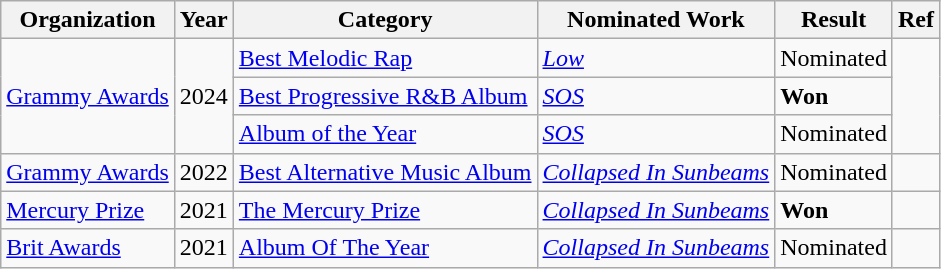<table class="wikitable">
<tr>
<th>Organization</th>
<th>Year</th>
<th>Category</th>
<th>Nominated Work</th>
<th>Result</th>
<th>Ref</th>
</tr>
<tr>
<td rowspan="3"><a href='#'>Grammy Awards</a></td>
<td rowspan="3">2024</td>
<td><a href='#'>Best Melodic Rap</a></td>
<td><a href='#'><em>Low</em></a></td>
<td>Nominated</td>
<td rowspan="3"></td>
</tr>
<tr>
<td><a href='#'>Best Progressive R&B Album</a></td>
<td><a href='#'><em>SOS</em></a></td>
<td><strong>Won</strong></td>
</tr>
<tr>
<td><a href='#'>Album of the Year</a></td>
<td><a href='#'><em>SOS</em></a></td>
<td>Nominated</td>
</tr>
<tr>
<td><a href='#'>Grammy Awards</a></td>
<td>2022</td>
<td><a href='#'>Best Alternative Music Album</a></td>
<td><a href='#'><em>Collapsed In Sunbeams</em></a></td>
<td>Nominated</td>
<td></td>
</tr>
<tr>
<td><a href='#'>Mercury Prize</a></td>
<td>2021</td>
<td><a href='#'>The Mercury Prize</a></td>
<td><a href='#'><em>Collapsed In Sunbeams</em></a></td>
<td><strong>Won</strong></td>
<td></td>
</tr>
<tr>
<td><a href='#'>Brit Awards</a></td>
<td>2021</td>
<td><a href='#'>Album Of The Year</a></td>
<td><a href='#'><em>Collapsed In Sunbeams</em></a></td>
<td>Nominated</td>
<td></td>
</tr>
</table>
